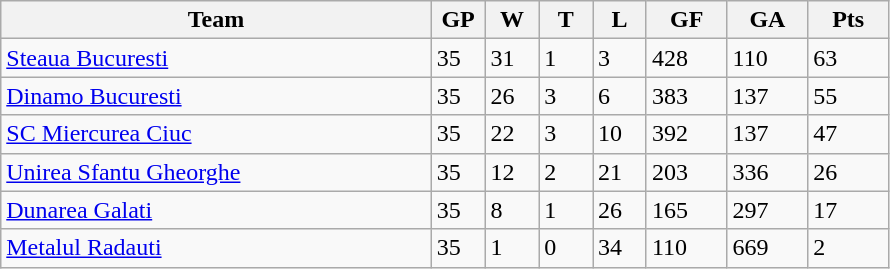<table class="wikitable">
<tr>
<th width="40%">Team</th>
<th width="5%">GP</th>
<th width="5%">W</th>
<th width="5%">T</th>
<th width="5%">L</th>
<th width="7.5%">GF</th>
<th width="7.5%">GA</th>
<th width="7.5%">Pts</th>
</tr>
<tr>
<td><a href='#'>Steaua Bucuresti</a></td>
<td>35</td>
<td>31</td>
<td>1</td>
<td>3</td>
<td>428</td>
<td>110</td>
<td>63</td>
</tr>
<tr>
<td><a href='#'>Dinamo Bucuresti</a></td>
<td>35</td>
<td>26</td>
<td>3</td>
<td>6</td>
<td>383</td>
<td>137</td>
<td>55</td>
</tr>
<tr>
<td><a href='#'>SC Miercurea Ciuc</a></td>
<td>35</td>
<td>22</td>
<td>3</td>
<td>10</td>
<td>392</td>
<td>137</td>
<td>47</td>
</tr>
<tr>
<td><a href='#'>Unirea Sfantu Gheorghe</a></td>
<td>35</td>
<td>12</td>
<td>2</td>
<td>21</td>
<td>203</td>
<td>336</td>
<td>26</td>
</tr>
<tr>
<td><a href='#'>Dunarea Galati</a></td>
<td>35</td>
<td>8</td>
<td>1</td>
<td>26</td>
<td>165</td>
<td>297</td>
<td>17</td>
</tr>
<tr>
<td><a href='#'>Metalul Radauti</a></td>
<td>35</td>
<td>1</td>
<td>0</td>
<td>34</td>
<td>110</td>
<td>669</td>
<td>2</td>
</tr>
</table>
